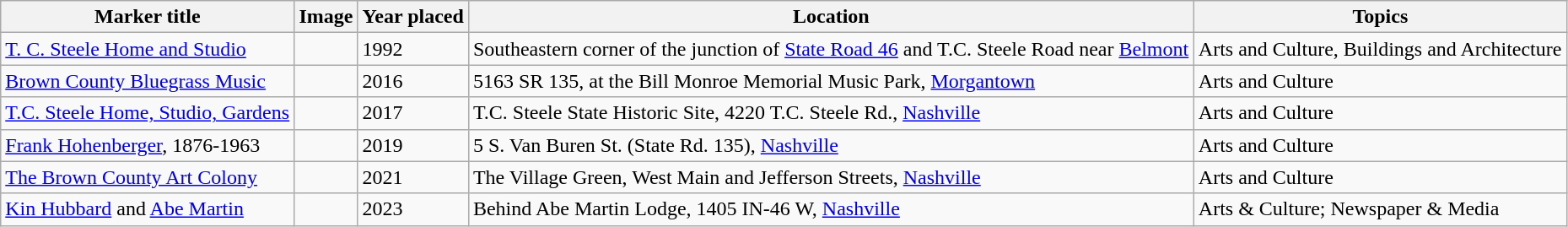<table class="wikitable sortable" style="width:98%">
<tr>
<th>Marker title</th>
<th class="unsortable">Image</th>
<th>Year placed</th>
<th>Location</th>
<th>Topics</th>
</tr>
<tr>
<td><a href='#'>T. C. Steele Home and Studio</a></td>
<td></td>
<td>1992</td>
<td>Southeastern corner of the junction of <a href='#'>State Road 46</a> and T.C. Steele Road near <a href='#'>Belmont</a><br><small></small></td>
<td>Arts and Culture, Buildings and Architecture</td>
</tr>
<tr ->
<td><a href='#'>Brown County Bluegrass Music</a></td>
<td></td>
<td>2016</td>
<td>5163 SR 135, at the Bill Monroe Memorial Music Park, <a href='#'>Morgantown</a><br><small></small></td>
<td>Arts and Culture</td>
</tr>
<tr ->
<td><a href='#'>T.C. Steele Home, Studio, Gardens</a></td>
<td></td>
<td>2017</td>
<td>T.C. Steele State Historic Site, 4220 T.C. Steele Rd., <a href='#'>Nashville</a><br><small></small></td>
<td>Arts and Culture</td>
</tr>
<tr ->
<td><a href='#'>Frank Hohenberger</a>, 1876-1963</td>
<td></td>
<td>2019</td>
<td>5 S. Van Buren St. (State Rd. 135), <a href='#'>Nashville</a><br><small></small></td>
<td>Arts and Culture</td>
</tr>
<tr>
<td><a href='#'>The Brown County Art Colony</a></td>
<td></td>
<td>2021</td>
<td>The Village Green, West Main and Jefferson Streets, <a href='#'>Nashville</a><br><small></small></td>
<td>Arts and Culture</td>
</tr>
<tr>
<td><a href='#'>Kin Hubbard</a> and <a href='#'>Abe Martin</a></td>
<td></td>
<td>2023</td>
<td>Behind Abe Martin Lodge, 1405 IN-46 W, <a href='#'>Nashville</a><br><small></small></td>
<td>Arts & Culture; Newspaper & Media</td>
</tr>
</table>
